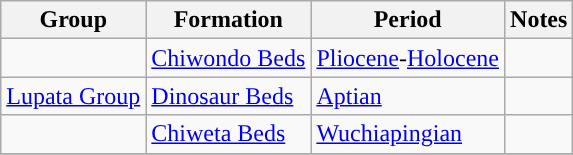<table class="wikitable sortable">
<tr>
<th>Group</th>
<th>Formation</th>
<th>Period</th>
<th class="unsortable">Notes</th>
</tr>
<tr>
<td></td>
<td><a href='#'>Chiwondo Beds</a></td>
<td style="background-color: "><a href='#'>Pliocene</a>-<a href='#'>Holocene</a></td>
<td align=center></td>
</tr>
<tr>
<td><a href='#'>Lupata Group</a></td>
<td><a href='#'>Dinosaur Beds</a></td>
<td style="background-color: "><a href='#'>Aptian</a></td>
<td align=center></td>
</tr>
<tr>
<td></td>
<td><a href='#'>Chiweta Beds</a></td>
<td style="background-color: "><a href='#'>Wuchiapingian</a></td>
<td align=center></td>
</tr>
<tr>
</tr>
</table>
